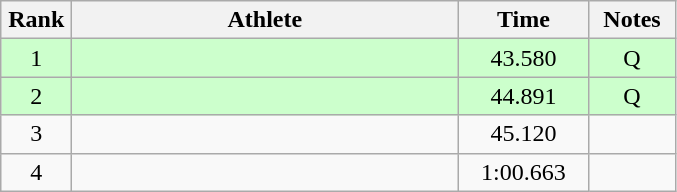<table class=wikitable style="text-align:center">
<tr>
<th width=40>Rank</th>
<th width=250>Athlete</th>
<th width=80>Time</th>
<th width=50>Notes</th>
</tr>
<tr bgcolor="ccffcc">
<td>1</td>
<td align=left></td>
<td>43.580</td>
<td>Q</td>
</tr>
<tr bgcolor="ccffcc">
<td>2</td>
<td align=left></td>
<td>44.891</td>
<td>Q</td>
</tr>
<tr>
<td>3</td>
<td align=left></td>
<td>45.120</td>
<td></td>
</tr>
<tr>
<td>4</td>
<td align=left></td>
<td>1:00.663</td>
<td></td>
</tr>
</table>
